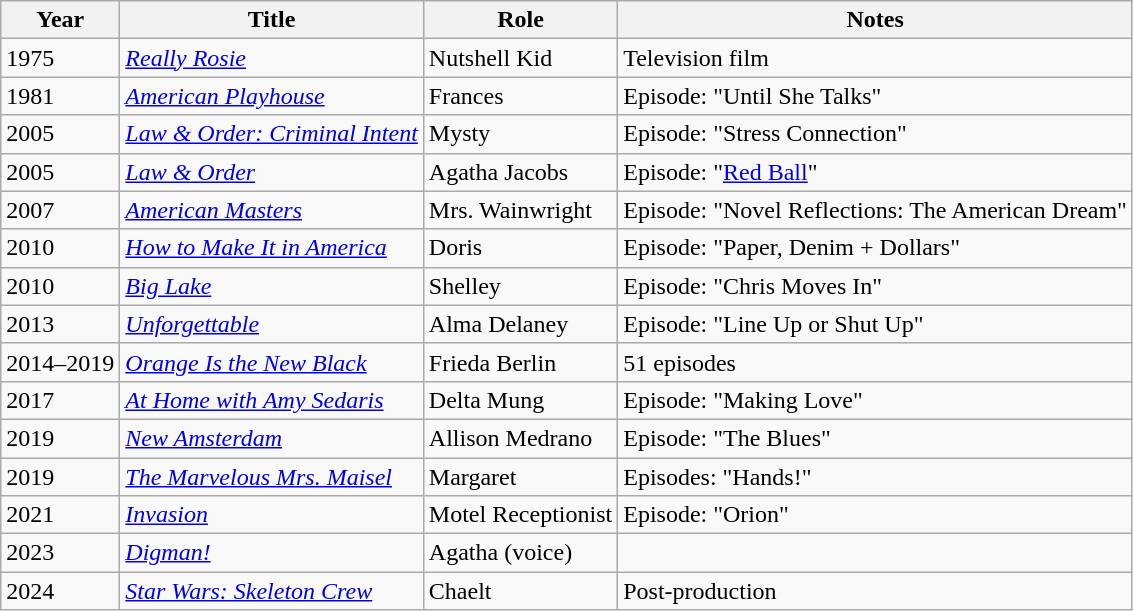<table class="wikitable sortable">
<tr>
<th>Year</th>
<th>Title</th>
<th>Role</th>
<th>Notes</th>
</tr>
<tr>
<td>1975</td>
<td><em><a href='#'>Really Rosie</a></em></td>
<td>Nutshell Kid</td>
<td>Television film</td>
</tr>
<tr>
<td>1981</td>
<td><em><a href='#'>American Playhouse</a></em></td>
<td>Frances</td>
<td>Episode: "Until She Talks"</td>
</tr>
<tr>
<td>2005</td>
<td><em><a href='#'>Law & Order: Criminal Intent</a></em></td>
<td>Mysty</td>
<td>Episode: "Stress Connection"</td>
</tr>
<tr>
<td>2005</td>
<td><em><a href='#'>Law & Order</a></em></td>
<td>Agatha Jacobs</td>
<td>Episode: "<a href='#'>Red Ball</a>"</td>
</tr>
<tr>
<td>2007</td>
<td><em><a href='#'>American Masters</a></em></td>
<td>Mrs. Wainwright</td>
<td>Episode: "Novel Reflections: The American Dream"</td>
</tr>
<tr>
<td>2010</td>
<td><em><a href='#'>How to Make It in America</a></em></td>
<td>Doris</td>
<td>Episode: "Paper, Denim + Dollars"</td>
</tr>
<tr>
<td>2010</td>
<td><a href='#'><em>Big Lake</em></a></td>
<td>Shelley</td>
<td>Episode: "Chris Moves In"</td>
</tr>
<tr>
<td>2013</td>
<td><a href='#'><em>Unforgettable</em></a></td>
<td>Alma Delaney</td>
<td>Episode: "Line Up or Shut Up"</td>
</tr>
<tr>
<td>2014–2019</td>
<td><em><a href='#'>Orange Is the New Black</a></em></td>
<td>Frieda Berlin</td>
<td>51 episodes</td>
</tr>
<tr>
<td>2017</td>
<td><em><a href='#'>At Home with Amy Sedaris</a></em></td>
<td>Delta Mung</td>
<td>Episode: "Making Love"</td>
</tr>
<tr>
<td>2019</td>
<td><a href='#'><em>New Amsterdam</em></a></td>
<td>Allison Medrano</td>
<td>Episode: "The Blues"</td>
</tr>
<tr>
<td>2019</td>
<td><em><a href='#'>The Marvelous Mrs. Maisel</a></em></td>
<td>Margaret</td>
<td>Episodes: "Hands!"</td>
</tr>
<tr>
<td>2021</td>
<td><a href='#'><em>Invasion</em></a></td>
<td>Motel Receptionist</td>
<td>Episode: "Orion"</td>
</tr>
<tr>
<td>2023</td>
<td><em><a href='#'>Digman!</a></em></td>
<td>Agatha (voice)</td>
<td></td>
</tr>
<tr>
<td>2024</td>
<td><em><a href='#'>Star Wars: Skeleton Crew</a></em></td>
<td>Chaelt</td>
<td>Post-production</td>
</tr>
</table>
